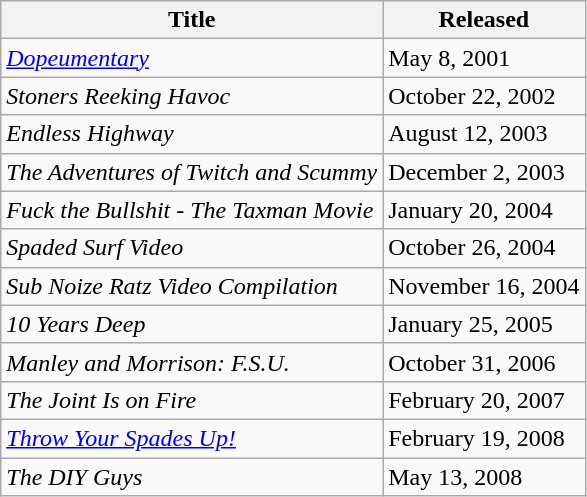<table class=wikitable>
<tr>
<th>Title</th>
<th>Released</th>
</tr>
<tr>
<td><em><a href='#'>Dopeumentary</a></em></td>
<td>May 8, 2001</td>
</tr>
<tr>
<td><em>Stoners Reeking Havoc</em></td>
<td>October 22, 2002</td>
</tr>
<tr>
<td><em>Endless Highway</em></td>
<td>August 12, 2003</td>
</tr>
<tr>
<td><em>The Adventures of Twitch and Scummy</em></td>
<td>December 2, 2003</td>
</tr>
<tr>
<td><em>Fuck the Bullshit - The Taxman Movie</em></td>
<td>January 20, 2004</td>
</tr>
<tr>
<td><em>Spaded Surf Video</em></td>
<td>October 26, 2004</td>
</tr>
<tr>
<td><em>Sub Noize Ratz Video Compilation</em></td>
<td>November 16, 2004</td>
</tr>
<tr>
<td><em>10 Years Deep</em></td>
<td>January 25, 2005</td>
</tr>
<tr>
<td><em>Manley and Morrison: F.S.U.</em></td>
<td>October 31, 2006</td>
</tr>
<tr>
<td><em>The Joint Is on Fire</em></td>
<td>February 20, 2007</td>
</tr>
<tr>
<td><em><a href='#'>Throw Your Spades Up!</a></em></td>
<td>February 19, 2008</td>
</tr>
<tr>
<td><em>The DIY Guys</em></td>
<td>May 13, 2008</td>
</tr>
</table>
